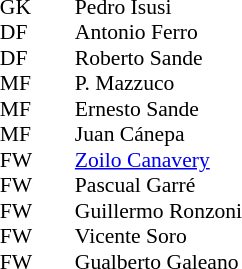<table style="font-size: 90%" cellspacing="0" cellpadding="0" align=center>
<tr>
<th width=25></th>
<th width=25></th>
</tr>
<tr>
<td>GK</td>
<td></td>
<td> Pedro Isusi</td>
</tr>
<tr>
<td>DF</td>
<td></td>
<td> Antonio Ferro</td>
</tr>
<tr>
<td>DF</td>
<td></td>
<td> Roberto Sande</td>
</tr>
<tr>
<td>MF</td>
<td></td>
<td> P. Mazzuco</td>
</tr>
<tr>
<td>MF</td>
<td></td>
<td> Ernesto Sande</td>
</tr>
<tr>
<td>MF</td>
<td></td>
<td> Juan Cánepa</td>
</tr>
<tr>
<td>FW</td>
<td></td>
<td> <a href='#'>Zoilo Canavery</a></td>
</tr>
<tr>
<td>FW</td>
<td></td>
<td> Pascual Garré</td>
</tr>
<tr>
<td>FW</td>
<td></td>
<td> Guillermo Ronzoni</td>
</tr>
<tr>
<td>FW</td>
<td></td>
<td> Vicente Soro</td>
</tr>
<tr>
<td>FW</td>
<td></td>
<td> Gualberto Galeano</td>
</tr>
<tr>
</tr>
</table>
